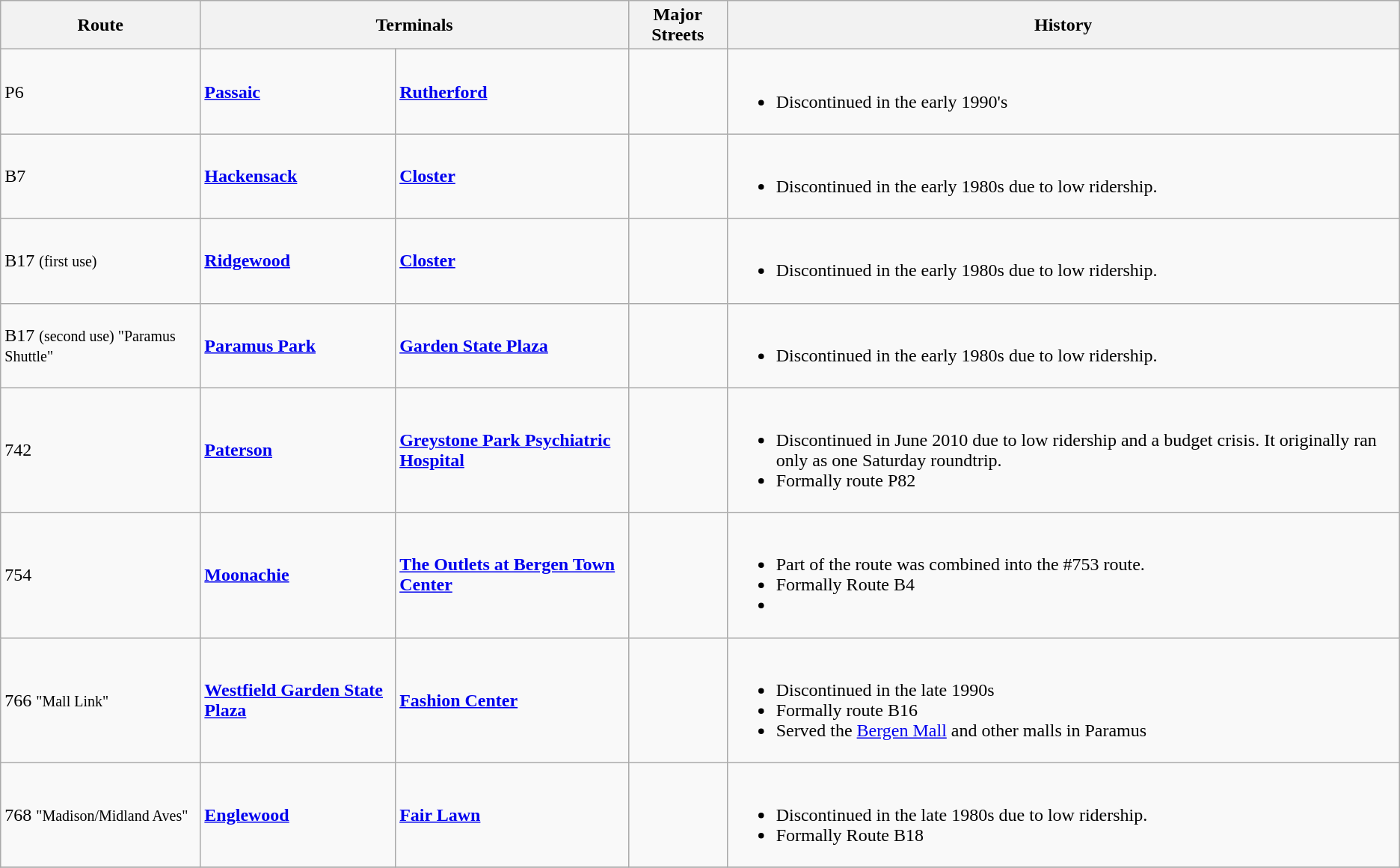<table class="wikitable">
<tr>
<th>Route</th>
<th colspan=2>Terminals</th>
<th>Major Streets</th>
<th>History</th>
</tr>
<tr>
<td>P6</td>
<td><strong><a href='#'>Passaic</a></strong></td>
<td><strong><a href='#'>Rutherford</a></strong></td>
<td></td>
<td><br><ul><li>Discontinued in the early 1990's</li></ul></td>
</tr>
<tr>
<td>B7</td>
<td><strong><a href='#'>Hackensack</a></strong></td>
<td><strong><a href='#'>Closter</a></strong></td>
<td></td>
<td><br><ul><li>Discontinued in the early 1980s due to low ridership.</li></ul></td>
</tr>
<tr>
<td>B17 <small>(first use)</small></td>
<td><strong><a href='#'>Ridgewood</a></strong></td>
<td><strong><a href='#'>Closter</a></strong></td>
<td></td>
<td><br><ul><li>Discontinued in the early 1980s due to low ridership.</li></ul></td>
</tr>
<tr>
<td>B17 <small>(second use) "Paramus Shuttle"</small></td>
<td><strong><a href='#'>Paramus Park</a></strong></td>
<td><strong><a href='#'>Garden State Plaza</a></strong></td>
<td></td>
<td><br><ul><li>Discontinued in the early 1980s due to low ridership.</li></ul></td>
</tr>
<tr>
<td>742</td>
<td><strong><a href='#'>Paterson</a></strong></td>
<td><strong><a href='#'>Greystone Park Psychiatric Hospital</a></strong></td>
<td></td>
<td><br><ul><li>Discontinued in June 2010 due to low ridership and a budget crisis. It originally ran only as one Saturday roundtrip.</li><li>Formally route P82</li></ul></td>
</tr>
<tr>
<td>754</td>
<td><strong><a href='#'>Moonachie</a></strong></td>
<td><strong><a href='#'>The Outlets at Bergen Town Center</a></strong></td>
<td></td>
<td><br><ul><li>Part of the route was combined into the #753 route.</li><li>Formally Route B4</li><li></li></ul></td>
</tr>
<tr>
<td>766 <small>"Mall Link"</small></td>
<td><strong><a href='#'>Westfield Garden State Plaza</a></strong></td>
<td><strong><a href='#'>Fashion Center</a></strong></td>
<td></td>
<td><br><ul><li>Discontinued in the late 1990s</li><li>Formally route B16</li><li>Served the <a href='#'>Bergen Mall</a> and other malls in Paramus</li></ul></td>
</tr>
<tr>
<td>768 <small>"Madison/Midland Aves"</small></td>
<td><strong><a href='#'>Englewood</a></strong></td>
<td><strong><a href='#'>Fair Lawn</a></strong></td>
<td></td>
<td><br><ul><li>Discontinued in the late 1980s due to low ridership.</li><li>Formally Route B18</li></ul></td>
</tr>
<tr>
</tr>
</table>
